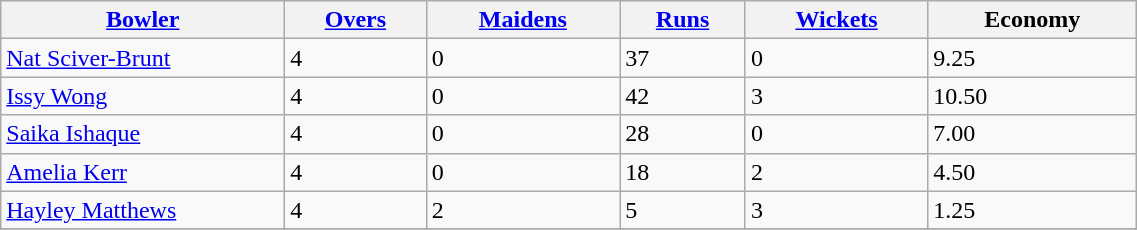<table class=wikitable style="width: 60%;">
<tr>
<th width="25%"><a href='#'>Bowler</a></th>
<th><a href='#'>Overs</a></th>
<th><a href='#'>Maidens</a></th>
<th><a href='#'>Runs</a></th>
<th><a href='#'>Wickets</a></th>
<th>Economy</th>
</tr>
<tr>
<td><a href='#'>Nat Sciver-Brunt</a></td>
<td>4</td>
<td>0</td>
<td>37</td>
<td>0</td>
<td>9.25</td>
</tr>
<tr>
<td><a href='#'>Issy Wong</a></td>
<td>4</td>
<td>0</td>
<td>42</td>
<td>3</td>
<td>10.50</td>
</tr>
<tr>
<td><a href='#'>Saika Ishaque</a></td>
<td>4</td>
<td>0</td>
<td>28</td>
<td>0</td>
<td>7.00</td>
</tr>
<tr>
<td><a href='#'>Amelia Kerr</a></td>
<td>4</td>
<td>0</td>
<td>18</td>
<td>2</td>
<td>4.50</td>
</tr>
<tr>
<td><a href='#'>Hayley Matthews</a></td>
<td>4</td>
<td>2</td>
<td>5</td>
<td>3</td>
<td>1.25</td>
</tr>
<tr>
</tr>
</table>
